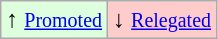<table class="wikitable" align="center">
<tr>
<td bgcolor="#ddffdd">↑ <small><a href='#'>Promoted</a></small></td>
<td bgcolor="#ffcccc">↓ <small><a href='#'>Relegated</a></small></td>
</tr>
</table>
